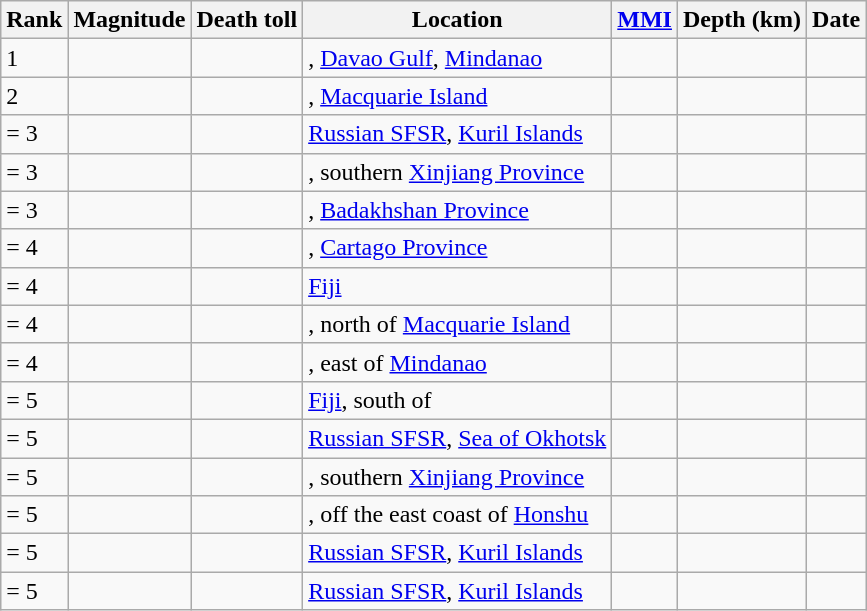<table class="sortable wikitable" style="font-size:100%;">
<tr>
<th>Rank</th>
<th>Magnitude</th>
<th>Death toll</th>
<th>Location</th>
<th><a href='#'>MMI</a></th>
<th>Depth (km)</th>
<th>Date</th>
</tr>
<tr>
<td>1</td>
<td></td>
<td></td>
<td>, <a href='#'>Davao Gulf</a>, <a href='#'>Mindanao</a></td>
<td></td>
<td></td>
<td></td>
</tr>
<tr>
<td>2</td>
<td></td>
<td></td>
<td>, <a href='#'>Macquarie Island</a></td>
<td></td>
<td></td>
<td></td>
</tr>
<tr>
<td>= 3</td>
<td></td>
<td></td>
<td> <a href='#'>Russian SFSR</a>, <a href='#'>Kuril Islands</a></td>
<td></td>
<td></td>
<td></td>
</tr>
<tr>
<td>= 3</td>
<td></td>
<td></td>
<td>, southern <a href='#'>Xinjiang Province</a></td>
<td></td>
<td></td>
<td></td>
</tr>
<tr>
<td>= 3</td>
<td></td>
<td></td>
<td>, <a href='#'>Badakhshan Province</a></td>
<td></td>
<td></td>
<td></td>
</tr>
<tr>
<td>= 4</td>
<td></td>
<td></td>
<td>, <a href='#'>Cartago Province</a></td>
<td></td>
<td></td>
<td></td>
</tr>
<tr>
<td>= 4</td>
<td></td>
<td></td>
<td> <a href='#'>Fiji</a></td>
<td></td>
<td></td>
<td></td>
</tr>
<tr>
<td>= 4</td>
<td></td>
<td></td>
<td>, north of <a href='#'>Macquarie Island</a></td>
<td></td>
<td></td>
<td></td>
</tr>
<tr>
<td>= 4</td>
<td></td>
<td></td>
<td>, east of <a href='#'>Mindanao</a></td>
<td></td>
<td></td>
<td></td>
</tr>
<tr>
<td>= 5</td>
<td></td>
<td></td>
<td> <a href='#'>Fiji</a>, south of</td>
<td></td>
<td></td>
<td></td>
</tr>
<tr>
<td>= 5</td>
<td></td>
<td></td>
<td> <a href='#'>Russian SFSR</a>, <a href='#'>Sea of Okhotsk</a></td>
<td></td>
<td></td>
<td></td>
</tr>
<tr>
<td>= 5</td>
<td></td>
<td></td>
<td>, southern <a href='#'>Xinjiang Province</a></td>
<td></td>
<td></td>
<td></td>
</tr>
<tr>
<td>= 5</td>
<td></td>
<td></td>
<td>, off the east coast of <a href='#'>Honshu</a></td>
<td></td>
<td></td>
<td></td>
</tr>
<tr>
<td>= 5</td>
<td></td>
<td></td>
<td> <a href='#'>Russian SFSR</a>, <a href='#'>Kuril Islands</a></td>
<td></td>
<td></td>
<td></td>
</tr>
<tr>
<td>= 5</td>
<td></td>
<td></td>
<td> <a href='#'>Russian SFSR</a>, <a href='#'>Kuril Islands</a></td>
<td></td>
<td></td>
<td></td>
</tr>
</table>
